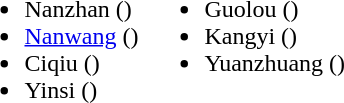<table>
<tr>
<td valign="top"><br><ul><li>Nanzhan ()</li><li><a href='#'>Nanwang</a> ()</li><li>Ciqiu ()</li><li>Yinsi ()</li></ul></td>
<td valign="top"><br><ul><li>Guolou ()</li><li>Kangyi ()</li><li>Yuanzhuang ()</li></ul></td>
</tr>
</table>
